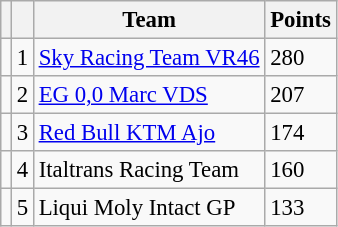<table class="wikitable" style="font-size: 95%;">
<tr>
<th></th>
<th></th>
<th>Team</th>
<th>Points</th>
</tr>
<tr>
<td></td>
<td align=center>1</td>
<td> <a href='#'>Sky Racing Team VR46</a></td>
<td align=left>280</td>
</tr>
<tr>
<td></td>
<td align=center>2</td>
<td> <a href='#'>EG 0,0 Marc VDS</a></td>
<td align=left>207</td>
</tr>
<tr>
<td></td>
<td align=center>3</td>
<td> <a href='#'>Red Bull KTM Ajo</a></td>
<td align=left>174</td>
</tr>
<tr>
<td></td>
<td align=center>4</td>
<td> Italtrans Racing Team</td>
<td align=left>160</td>
</tr>
<tr>
<td></td>
<td align=center>5</td>
<td> Liqui Moly Intact GP</td>
<td align=left>133</td>
</tr>
</table>
